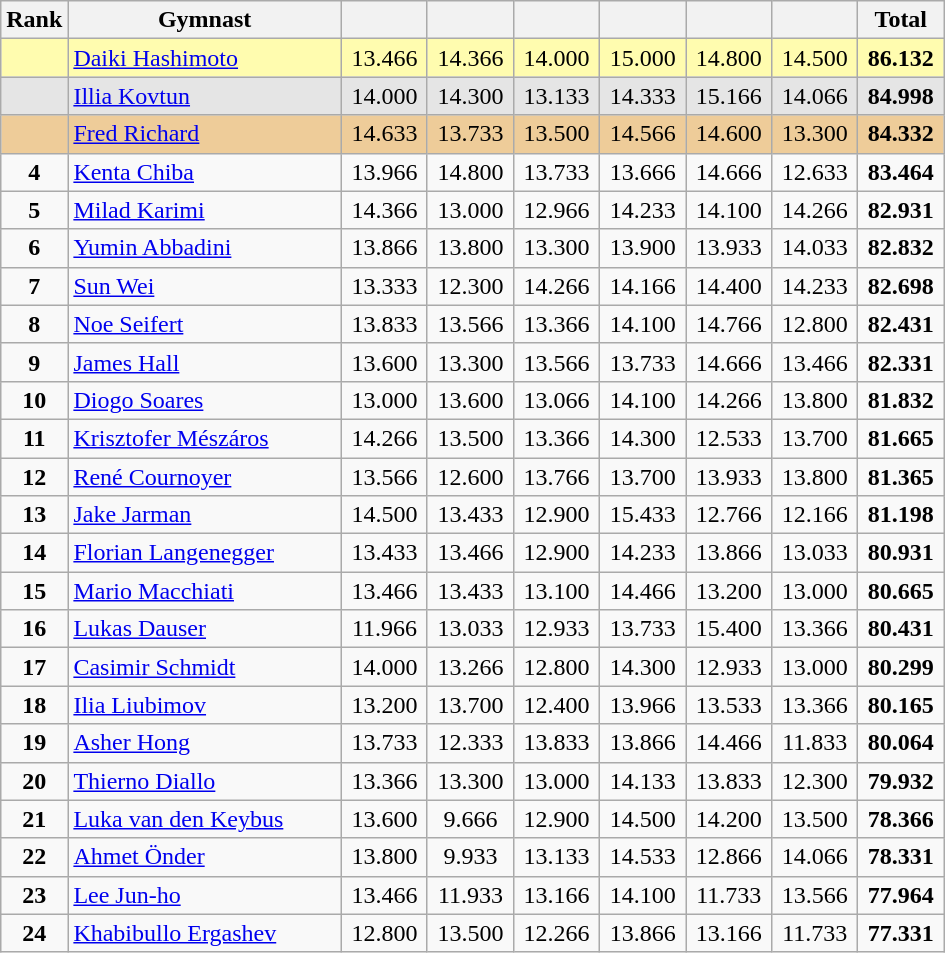<table class="wikitable sortable" style="text-align:center; font-size:100%">
<tr>
<th scope="col" style="width:15px;">Rank</th>
<th scope="col" style="width:175px;">Gymnast</th>
<th scope="col" style="width:50px;"></th>
<th scope="col" style="width:50px;"></th>
<th scope="col" style="width:50px;"></th>
<th scope="col" style="width:50px;"></th>
<th scope="col" style="width:50px;"></th>
<th scope="col" style="width:50px;"></th>
<th scope="col" style="width:50px;">Total</th>
</tr>
<tr style="background:#fffcaf;">
<td scope="row" style="text-align:center;"><strong></strong></td>
<td style="text-align:left;"> <a href='#'>Daiki Hashimoto</a></td>
<td>13.466</td>
<td>14.366</td>
<td>14.000</td>
<td>15.000</td>
<td>14.800</td>
<td>14.500</td>
<td><strong>86.132</strong></td>
</tr>
<tr style="background:#e5e5e5;">
<td scope="row" style="text-align:center;"><strong></strong></td>
<td style="text-align:left;"> <a href='#'>Illia Kovtun</a></td>
<td>14.000</td>
<td>14.300</td>
<td>13.133</td>
<td>14.333</td>
<td>15.166</td>
<td>14.066</td>
<td><strong>84.998</strong></td>
</tr>
<tr style="background:#ec9;">
<td scope="row" style="text-align:center;"><strong></strong></td>
<td style="text-align:left;"> <a href='#'>Fred Richard</a></td>
<td>14.633</td>
<td>13.733</td>
<td>13.500</td>
<td>14.566</td>
<td>14.600</td>
<td>13.300</td>
<td><strong>84.332</strong></td>
</tr>
<tr>
<td scope="row" style="text-align:center;"><strong>4</strong></td>
<td style="text-align:left;"> <a href='#'>Kenta Chiba</a></td>
<td>13.966</td>
<td>14.800</td>
<td>13.733</td>
<td>13.666</td>
<td>14.666</td>
<td>12.633</td>
<td><strong>83.464</strong></td>
</tr>
<tr>
<td scope="row" style="text-align:center;"><strong>5</strong></td>
<td style="text-align:left;"> <a href='#'>Milad Karimi</a></td>
<td>14.366</td>
<td>13.000</td>
<td>12.966</td>
<td>14.233</td>
<td>14.100</td>
<td>14.266</td>
<td><strong>82.931</strong></td>
</tr>
<tr>
<td scope="row" style="text-align:center;"><strong>6</strong></td>
<td style="text-align:left;"> <a href='#'>Yumin Abbadini</a></td>
<td>13.866</td>
<td>13.800</td>
<td>13.300</td>
<td>13.900</td>
<td>13.933</td>
<td>14.033</td>
<td><strong>82.832</strong></td>
</tr>
<tr>
<td scope="row" style="text-align:center;"><strong>7</strong></td>
<td style="text-align:left;"> <a href='#'>Sun Wei</a></td>
<td>13.333</td>
<td>12.300</td>
<td>14.266</td>
<td>14.166</td>
<td>14.400</td>
<td>14.233</td>
<td><strong>82.698</strong></td>
</tr>
<tr>
<td scope="row" style="text-align:center;"><strong>8</strong></td>
<td style="text-align:left;"> <a href='#'>Noe Seifert</a></td>
<td>13.833</td>
<td>13.566</td>
<td>13.366</td>
<td>14.100</td>
<td>14.766</td>
<td>12.800</td>
<td><strong>82.431</strong></td>
</tr>
<tr>
<td scope="row" style="text-align:center;"><strong>9</strong></td>
<td style="text-align:left;"> <a href='#'>James Hall</a></td>
<td>13.600</td>
<td>13.300</td>
<td>13.566</td>
<td>13.733</td>
<td>14.666</td>
<td>13.466</td>
<td><strong>82.331</strong></td>
</tr>
<tr>
<td scope="row" style="text-align:center;"><strong>10</strong></td>
<td style="text-align:left;"> <a href='#'>Diogo Soares</a></td>
<td>13.000</td>
<td>13.600</td>
<td>13.066</td>
<td>14.100</td>
<td>14.266</td>
<td>13.800</td>
<td><strong>81.832</strong></td>
</tr>
<tr>
<td scope="row" style="text-align:center;"><strong>11</strong></td>
<td style="text-align:left;"> <a href='#'>Krisztofer Mészáros</a></td>
<td>14.266</td>
<td>13.500</td>
<td>13.366</td>
<td>14.300</td>
<td>12.533</td>
<td>13.700</td>
<td><strong>81.665</strong></td>
</tr>
<tr>
<td scope="row" style="text-align:center;"><strong>12</strong></td>
<td style="text-align:left;"> <a href='#'>René Cournoyer</a></td>
<td>13.566</td>
<td>12.600</td>
<td>13.766</td>
<td>13.700</td>
<td>13.933</td>
<td>13.800</td>
<td><strong>81.365</strong></td>
</tr>
<tr>
<td scope="row" style="text-align:center;"><strong>13</strong></td>
<td style="text-align:left;"> <a href='#'>Jake Jarman</a></td>
<td>14.500</td>
<td>13.433</td>
<td>12.900</td>
<td>15.433</td>
<td>12.766</td>
<td>12.166</td>
<td><strong>81.198</strong></td>
</tr>
<tr>
<td scope="row" style="text-align:center;"><strong>14</strong></td>
<td style="text-align:left;"> <a href='#'>Florian Langenegger</a></td>
<td>13.433</td>
<td>13.466</td>
<td>12.900</td>
<td>14.233</td>
<td>13.866</td>
<td>13.033</td>
<td><strong>80.931</strong></td>
</tr>
<tr>
<td scope="row" style="text-align:center;"><strong>15</strong></td>
<td style="text-align:left;"> <a href='#'>Mario Macchiati</a></td>
<td>13.466</td>
<td>13.433</td>
<td>13.100</td>
<td>14.466</td>
<td>13.200</td>
<td>13.000</td>
<td><strong>80.665</strong></td>
</tr>
<tr>
<td scope="row" style="text-align:center;"><strong>16</strong></td>
<td style="text-align:left;"> <a href='#'>Lukas Dauser</a></td>
<td>11.966</td>
<td>13.033</td>
<td>12.933</td>
<td>13.733</td>
<td>15.400</td>
<td>13.366</td>
<td><strong>80.431</strong></td>
</tr>
<tr>
<td scope="row" style="text-align:center;"><strong>17</strong></td>
<td style="text-align:left;"> <a href='#'>Casimir Schmidt</a></td>
<td>14.000</td>
<td>13.266</td>
<td>12.800</td>
<td>14.300</td>
<td>12.933</td>
<td>13.000</td>
<td><strong>80.299</strong></td>
</tr>
<tr>
<td scope="row" style="text-align:center;"><strong>18</strong></td>
<td style="text-align:left;"> <a href='#'>Ilia Liubimov</a></td>
<td>13.200</td>
<td>13.700</td>
<td>12.400</td>
<td>13.966</td>
<td>13.533</td>
<td>13.366</td>
<td><strong>80.165</strong></td>
</tr>
<tr>
<td scope="row" style="text-align:center;"><strong>19</strong></td>
<td style="text-align:left;"> <a href='#'>Asher Hong</a></td>
<td>13.733</td>
<td>12.333</td>
<td>13.833</td>
<td>13.866</td>
<td>14.466</td>
<td>11.833</td>
<td><strong>80.064</strong></td>
</tr>
<tr>
<td scope="row" style="text-align:center;"><strong>20</strong></td>
<td style="text-align:left;"> <a href='#'>Thierno Diallo</a></td>
<td>13.366</td>
<td>13.300</td>
<td>13.000</td>
<td>14.133</td>
<td>13.833</td>
<td>12.300</td>
<td><strong>79.932</strong></td>
</tr>
<tr>
<td scope="row" style="text-align:center;"><strong>21</strong></td>
<td style="text-align:left;"> <a href='#'>Luka van den Keybus</a></td>
<td>13.600</td>
<td>9.666</td>
<td>12.900</td>
<td>14.500</td>
<td>14.200</td>
<td>13.500</td>
<td><strong>78.366</strong></td>
</tr>
<tr>
<td scope="row" style="text-align:center;"><strong>22</strong></td>
<td style="text-align:left;"> <a href='#'>Ahmet Önder</a></td>
<td>13.800</td>
<td>9.933</td>
<td>13.133</td>
<td>14.533</td>
<td>12.866</td>
<td>14.066</td>
<td><strong>78.331</strong></td>
</tr>
<tr>
<td scope="row" style="text-align:center;"><strong>23</strong></td>
<td style="text-align:left;"> <a href='#'>Lee Jun-ho</a></td>
<td>13.466</td>
<td>11.933</td>
<td>13.166</td>
<td>14.100</td>
<td>11.733</td>
<td>13.566</td>
<td><strong>77.964</strong></td>
</tr>
<tr>
<td scope="row" style="text-align:center;"><strong>24</strong></td>
<td style="text-align:left;"> <a href='#'>Khabibullo Ergashev</a></td>
<td>12.800</td>
<td>13.500</td>
<td>12.266</td>
<td>13.866</td>
<td>13.166</td>
<td>11.733</td>
<td><strong>77.331</strong></td>
</tr>
</table>
